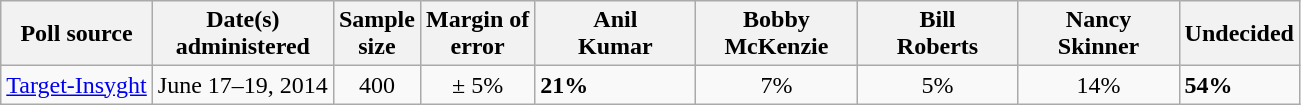<table class="wikitable">
<tr>
<th>Poll source</th>
<th>Date(s)<br>administered</th>
<th>Sample<br>size</th>
<th>Margin of<br>error</th>
<th style="width:100px;">Anil<br>Kumar</th>
<th style="width:100px;">Bobby<br>McKenzie</th>
<th style="width:100px;">Bill<br>Roberts</th>
<th style="width:100px;">Nancy<br>Skinner</th>
<th>Undecided</th>
</tr>
<tr>
<td><a href='#'>Target-Insyght</a></td>
<td align=center>June 17–19, 2014</td>
<td align=center>400</td>
<td align=center>± 5%</td>
<td><strong>21%</strong></td>
<td align=center>7%</td>
<td align=center>5%</td>
<td align=center>14%</td>
<td><strong>54%</strong></td>
</tr>
</table>
